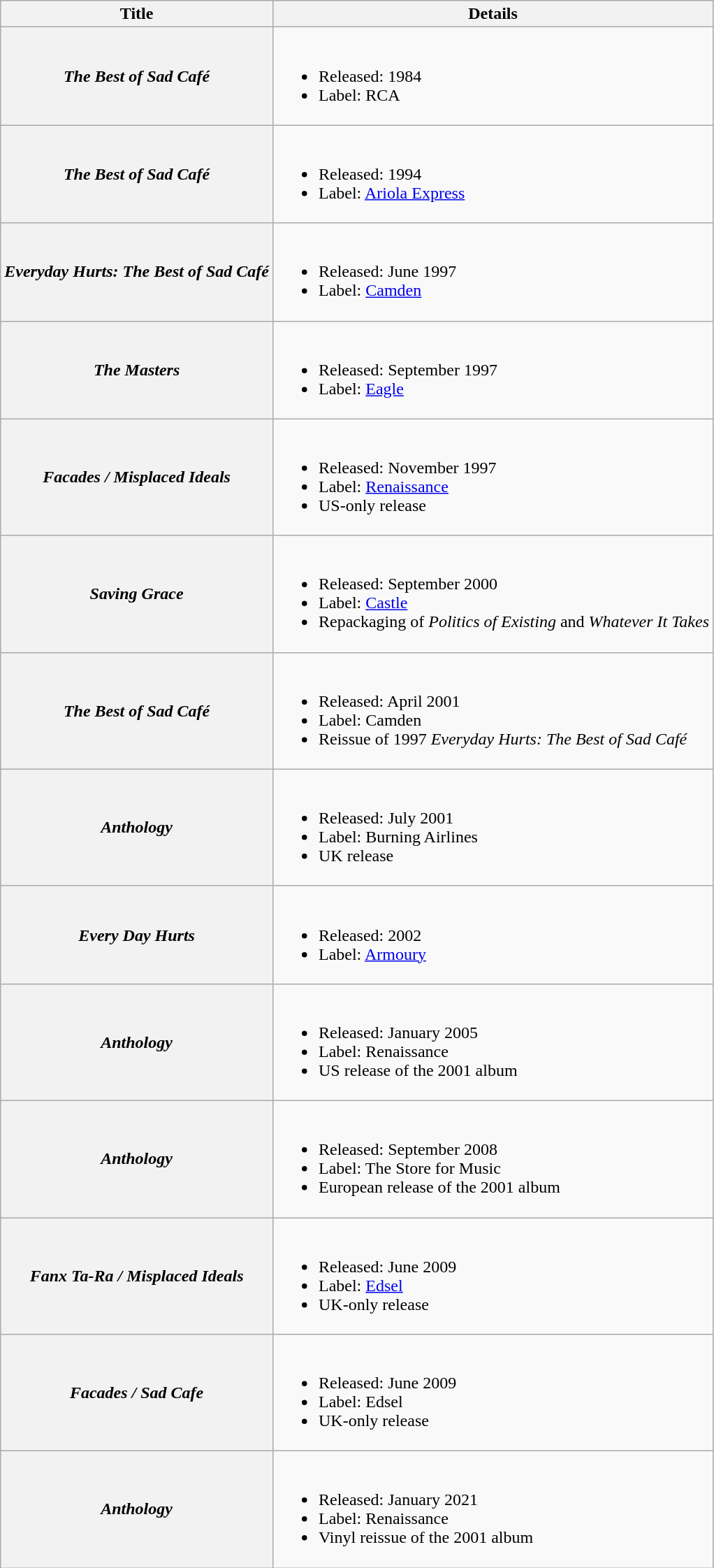<table class="wikitable plainrowheaders">
<tr>
<th scope="col">Title</th>
<th scope="col">Details</th>
</tr>
<tr>
<th scope="row"><em>The Best of Sad Café</em></th>
<td><br><ul><li>Released: 1984</li><li>Label: RCA</li></ul></td>
</tr>
<tr>
<th scope="row"><em>The Best of Sad Café</em></th>
<td><br><ul><li>Released: 1994</li><li>Label: <a href='#'>Ariola Express</a></li></ul></td>
</tr>
<tr>
<th scope="row"><em>Everyday Hurts: The Best of Sad Café</em></th>
<td><br><ul><li>Released: June 1997</li><li>Label: <a href='#'>Camden</a></li></ul></td>
</tr>
<tr>
<th scope="row"><em>The Masters</em></th>
<td><br><ul><li>Released: September 1997</li><li>Label: <a href='#'>Eagle</a></li></ul></td>
</tr>
<tr>
<th scope="row"><em>Facades / Misplaced Ideals</em></th>
<td><br><ul><li>Released: November 1997</li><li>Label: <a href='#'>Renaissance</a></li><li>US-only release</li></ul></td>
</tr>
<tr>
<th scope="row"><em>Saving Grace</em></th>
<td><br><ul><li>Released: September 2000</li><li>Label: <a href='#'>Castle</a></li><li>Repackaging of <em>Politics of Existing</em> and <em>Whatever It Takes</em></li></ul></td>
</tr>
<tr>
<th scope="row"><em>The Best of Sad Café</em></th>
<td><br><ul><li>Released: April 2001</li><li>Label: Camden</li><li>Reissue of 1997 <em>Everyday Hurts: The Best of Sad Café</em></li></ul></td>
</tr>
<tr>
<th scope="row"><em>Anthology</em></th>
<td><br><ul><li>Released: July 2001</li><li>Label: Burning Airlines</li><li>UK release</li></ul></td>
</tr>
<tr>
<th scope="row"><em>Every Day Hurts</em></th>
<td><br><ul><li>Released: 2002</li><li>Label: <a href='#'>Armoury</a></li></ul></td>
</tr>
<tr>
<th scope="row"><em>Anthology</em></th>
<td><br><ul><li>Released: January 2005</li><li>Label: Renaissance</li><li>US release of the 2001 album</li></ul></td>
</tr>
<tr>
<th scope="row"><em>Anthology</em></th>
<td><br><ul><li>Released: September 2008</li><li>Label: The Store for Music</li><li>European release of the 2001 album</li></ul></td>
</tr>
<tr>
<th scope="row"><em>Fanx Ta-Ra / Misplaced Ideals</em></th>
<td><br><ul><li>Released: June 2009</li><li>Label: <a href='#'>Edsel</a></li><li>UK-only release</li></ul></td>
</tr>
<tr>
<th scope="row"><em>Facades / Sad Cafe</em></th>
<td><br><ul><li>Released: June 2009</li><li>Label: Edsel</li><li>UK-only release</li></ul></td>
</tr>
<tr>
<th scope="row"><em>Anthology</em></th>
<td><br><ul><li>Released: January 2021</li><li>Label: Renaissance</li><li>Vinyl reissue of the 2001 album</li></ul></td>
</tr>
</table>
